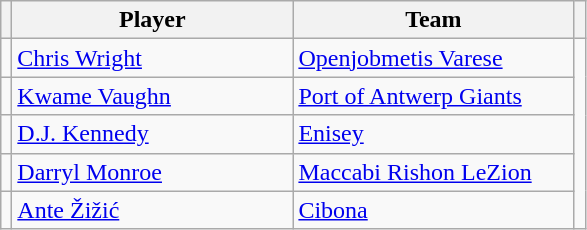<table class="wikitable">
<tr>
<th></th>
<th width=180>Player</th>
<th width=180>Team</th>
<th></th>
</tr>
<tr>
<td></td>
<td> <a href='#'>Chris Wright</a></td>
<td> <a href='#'>Openjobmetis Varese</a></td>
<td rowspan=5 style="text-align:center;"></td>
</tr>
<tr>
<td></td>
<td> <a href='#'>Kwame Vaughn</a></td>
<td> <a href='#'>Port of Antwerp Giants</a></td>
</tr>
<tr>
<td></td>
<td> <a href='#'>D.J. Kennedy</a></td>
<td> <a href='#'>Enisey</a></td>
</tr>
<tr>
<td></td>
<td> <a href='#'>Darryl Monroe</a></td>
<td> <a href='#'>Maccabi Rishon LeZion</a></td>
</tr>
<tr>
<td></td>
<td> <a href='#'>Ante Žižić</a></td>
<td> <a href='#'>Cibona</a></td>
</tr>
</table>
